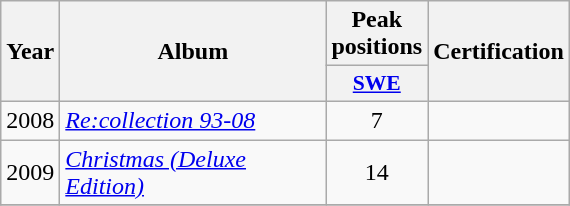<table class="wikitable">
<tr>
<th align="center" rowspan="2" width="10">Year</th>
<th align="center" rowspan="2" width="170">Album</th>
<th align="center" colspan="1" width="20">Peak positions</th>
<th align="center" rowspan="2" width="70">Certification</th>
</tr>
<tr>
<th scope="col" style="width:3em;font-size:90%;"><a href='#'>SWE</a><br></th>
</tr>
<tr>
<td style="text-align:center;" rowspan=1>2008</td>
<td><em><a href='#'>Re:collection 93-08</a></em></td>
<td style="text-align:center;">7</td>
<td style="text-align:center;"></td>
</tr>
<tr>
<td style="text-align:center;" rowspan=1>2009</td>
<td><em><a href='#'>Christmas (Deluxe Edition)</a> </em></td>
<td style="text-align:center;">14</td>
<td style="text-align:center;"></td>
</tr>
<tr>
</tr>
</table>
